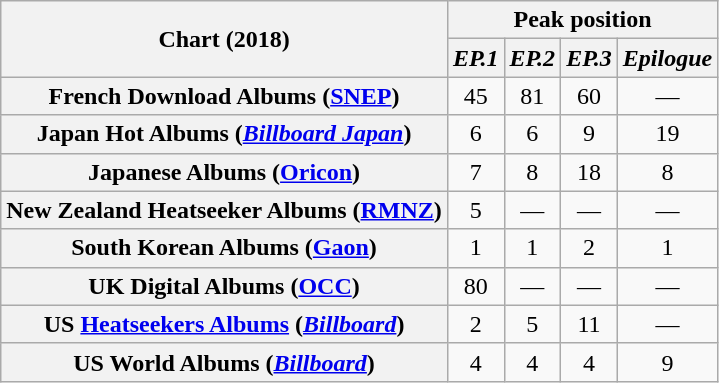<table class="wikitable sortable plainrowheaders" style="text-align:center">
<tr>
<th rowspan="2" scope="col">Chart (2018)</th>
<th colspan="4" scope="col">Peak position</th>
</tr>
<tr>
<th><em>EP.1</em></th>
<th><em>EP.2</em></th>
<th><em>EP.3</em></th>
<th><em>Epilogue</em></th>
</tr>
<tr>
<th scope="row">French Download Albums (<a href='#'>SNEP</a>)</th>
<td>45</td>
<td>81</td>
<td>60</td>
<td>—</td>
</tr>
<tr>
<th scope="row">Japan Hot Albums (<em><a href='#'>Billboard Japan</a></em>)</th>
<td>6</td>
<td>6</td>
<td>9</td>
<td>19</td>
</tr>
<tr>
<th scope="row">Japanese Albums (<a href='#'>Oricon</a>)</th>
<td>7</td>
<td>8</td>
<td>18</td>
<td>8</td>
</tr>
<tr>
<th scope="row">New Zealand Heatseeker Albums (<a href='#'>RMNZ</a>)</th>
<td>5</td>
<td>—</td>
<td>—</td>
<td>—</td>
</tr>
<tr>
<th scope="row">South Korean Albums (<a href='#'>Gaon</a>)</th>
<td>1</td>
<td>1</td>
<td>2</td>
<td>1</td>
</tr>
<tr>
<th scope="row">UK Digital Albums (<a href='#'>OCC</a>)</th>
<td>80</td>
<td>—</td>
<td>—</td>
<td>—</td>
</tr>
<tr>
<th scope="row">US <a href='#'>Heatseekers Albums</a> (<a href='#'><em>Billboard</em></a>)</th>
<td>2</td>
<td>5</td>
<td>11</td>
<td>—</td>
</tr>
<tr>
<th scope="row">US World Albums (<a href='#'><em>Billboard</em></a>)</th>
<td>4</td>
<td>4</td>
<td>4</td>
<td>9</td>
</tr>
</table>
